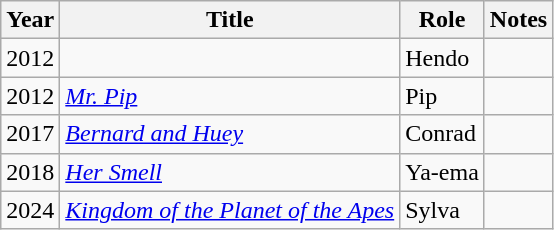<table class="wikitable sortable">
<tr>
<th>Year</th>
<th>Title</th>
<th>Role</th>
<th class="unsortable">Notes</th>
</tr>
<tr>
<td>2012</td>
<td><em></em></td>
<td>Hendo</td>
<td></td>
</tr>
<tr>
<td>2012</td>
<td><em><a href='#'>Mr. Pip</a></em></td>
<td>Pip</td>
<td></td>
</tr>
<tr>
<td>2017</td>
<td><em><a href='#'>Bernard and Huey</a></em></td>
<td>Conrad</td>
<td></td>
</tr>
<tr>
<td>2018</td>
<td><em><a href='#'>Her Smell</a></em></td>
<td>Ya-ema</td>
<td></td>
</tr>
<tr>
<td>2024</td>
<td><em><a href='#'>Kingdom of the Planet of the Apes</a></em></td>
<td>Sylva</td>
<td></td>
</tr>
</table>
